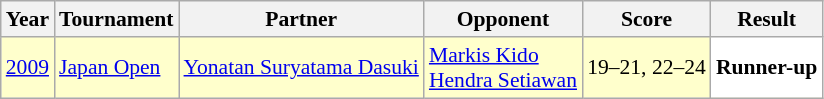<table class="sortable wikitable" style="font-size: 90%">
<tr>
<th>Year</th>
<th>Tournament</th>
<th>Partner</th>
<th>Opponent</th>
<th>Score</th>
<th>Result</th>
</tr>
<tr style="background:#FFFFCC">
<td align="center"><a href='#'>2009</a></td>
<td align="left"><a href='#'>Japan Open</a></td>
<td align="left"> <a href='#'>Yonatan Suryatama Dasuki</a></td>
<td align="left"> <a href='#'>Markis Kido</a> <br>  <a href='#'>Hendra Setiawan</a></td>
<td align="left">19–21, 22–24</td>
<td style="text-align:left; background:white"> <strong>Runner-up</strong></td>
</tr>
</table>
